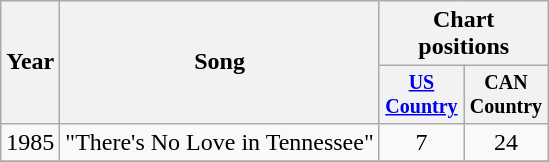<table class="wikitable" style="text-align:center;">
<tr>
<th rowspan="2">Year</th>
<th rowspan="2">Song</th>
<th colspan="2">Chart positions</th>
</tr>
<tr style="font-size:smaller;">
<th width="50"><a href='#'>US Country</a></th>
<th width="50">CAN Country</th>
</tr>
<tr>
<td>1985</td>
<td align="left">"There's No Love in Tennessee"</td>
<td>7</td>
<td>24</td>
</tr>
<tr>
</tr>
</table>
